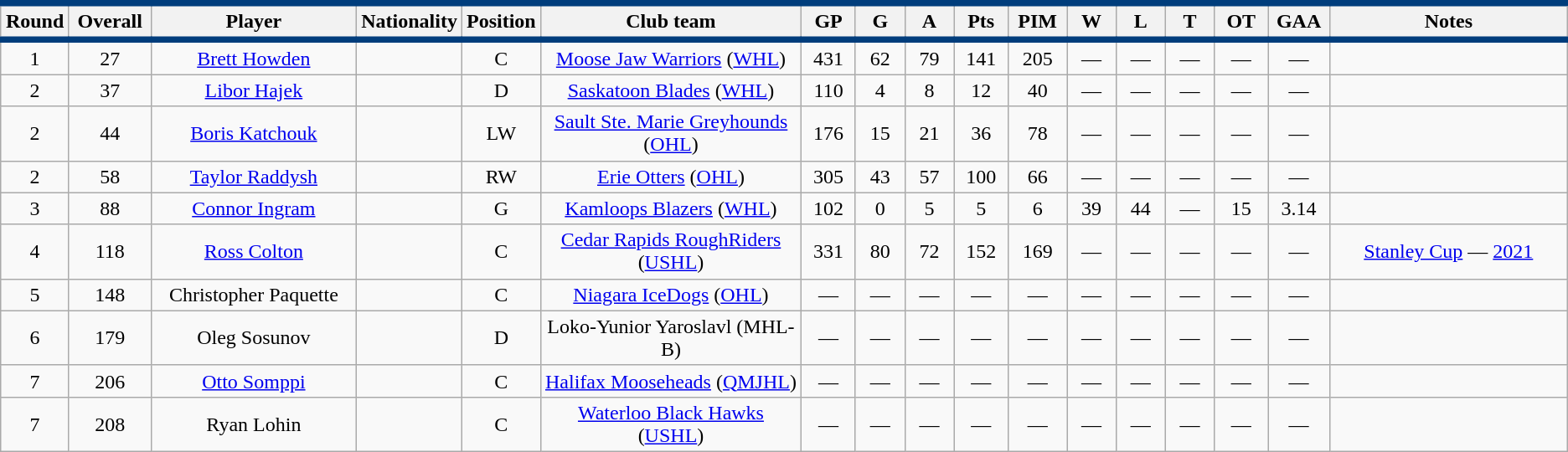<table class="wikitable sortable" style="text-align:center">
<tr style= "background:#FFFFFF; border-top:#003D7C 5px solid; border-bottom:#003D7C 5px solid;">
<th style="width:3em">Round</th>
<th style="width:4em">Overall</th>
<th style="width:15em">Player</th>
<th style="width:3em">Nationality</th>
<th style="width:3em">Position</th>
<th style="width:20em">Club team</th>
<th style="width:3em">GP</th>
<th style="width:3em">G</th>
<th style="width:3em">A</th>
<th style="width:3em">Pts</th>
<th style="width:3em">PIM</th>
<th style="width:3em">W</th>
<th style="width:3em">L</th>
<th style="width:3em">T</th>
<th style="width:3em">OT</th>
<th style="width:3em">GAA</th>
<th style="width:20em">Notes</th>
</tr>
<tr>
<td>1</td>
<td>27</td>
<td><a href='#'>Brett Howden</a></td>
<td></td>
<td>C</td>
<td><a href='#'>Moose Jaw Warriors</a> (<a href='#'>WHL</a>)</td>
<td>431</td>
<td>62</td>
<td>79</td>
<td>141</td>
<td>205</td>
<td>—</td>
<td>—</td>
<td>—</td>
<td>—</td>
<td>—</td>
<td></td>
</tr>
<tr>
<td>2</td>
<td>37</td>
<td><a href='#'>Libor Hajek</a></td>
<td></td>
<td>D</td>
<td><a href='#'>Saskatoon Blades</a> (<a href='#'>WHL</a>)</td>
<td>110</td>
<td>4</td>
<td>8</td>
<td>12</td>
<td>40</td>
<td>—</td>
<td>—</td>
<td>—</td>
<td>—</td>
<td>—</td>
<td></td>
</tr>
<tr>
<td>2</td>
<td>44</td>
<td><a href='#'>Boris Katchouk</a></td>
<td></td>
<td>LW</td>
<td><a href='#'>Sault Ste. Marie Greyhounds</a> (<a href='#'>OHL</a>)</td>
<td>176</td>
<td>15</td>
<td>21</td>
<td>36</td>
<td>78</td>
<td>—</td>
<td>—</td>
<td>—</td>
<td>—</td>
<td>—</td>
<td></td>
</tr>
<tr>
<td>2</td>
<td>58</td>
<td><a href='#'>Taylor Raddysh</a></td>
<td></td>
<td>RW</td>
<td><a href='#'>Erie Otters</a> (<a href='#'>OHL</a>)</td>
<td>305</td>
<td>43</td>
<td>57</td>
<td>100</td>
<td>66</td>
<td>—</td>
<td>—</td>
<td>—</td>
<td>—</td>
<td>—</td>
<td></td>
</tr>
<tr>
<td>3</td>
<td>88</td>
<td><a href='#'>Connor Ingram</a></td>
<td></td>
<td>G</td>
<td><a href='#'>Kamloops Blazers</a> (<a href='#'>WHL</a>)</td>
<td>102</td>
<td>0</td>
<td>5</td>
<td>5</td>
<td>6</td>
<td>39</td>
<td>44</td>
<td>—</td>
<td>15</td>
<td>3.14</td>
<td></td>
</tr>
<tr>
<td>4</td>
<td>118</td>
<td><a href='#'>Ross Colton</a></td>
<td></td>
<td>C</td>
<td><a href='#'>Cedar Rapids RoughRiders</a> (<a href='#'>USHL</a>)</td>
<td>331</td>
<td>80</td>
<td>72</td>
<td>152</td>
<td>169</td>
<td>—</td>
<td>—</td>
<td>—</td>
<td>—</td>
<td>—</td>
<td><a href='#'>Stanley Cup</a> — <a href='#'>2021</a></td>
</tr>
<tr>
<td>5</td>
<td>148</td>
<td>Christopher Paquette</td>
<td></td>
<td>C</td>
<td><a href='#'>Niagara IceDogs</a> (<a href='#'>OHL</a>)</td>
<td>—</td>
<td>—</td>
<td>—</td>
<td>—</td>
<td>—</td>
<td>—</td>
<td>—</td>
<td>—</td>
<td>—</td>
<td>—</td>
<td></td>
</tr>
<tr>
<td>6</td>
<td>179</td>
<td>Oleg Sosunov</td>
<td></td>
<td>D</td>
<td>Loko-Yunior Yaroslavl (MHL-B)</td>
<td>—</td>
<td>—</td>
<td>—</td>
<td>—</td>
<td>—</td>
<td>—</td>
<td>—</td>
<td>—</td>
<td>—</td>
<td>—</td>
<td></td>
</tr>
<tr>
<td>7</td>
<td>206</td>
<td><a href='#'>Otto Somppi</a></td>
<td></td>
<td>C</td>
<td><a href='#'>Halifax Mooseheads</a> (<a href='#'>QMJHL</a>)</td>
<td>—</td>
<td>—</td>
<td>—</td>
<td>—</td>
<td>—</td>
<td>—</td>
<td>—</td>
<td>—</td>
<td>—</td>
<td>—</td>
<td></td>
</tr>
<tr>
<td>7</td>
<td>208</td>
<td>Ryan Lohin</td>
<td></td>
<td>C</td>
<td><a href='#'>Waterloo Black Hawks</a> (<a href='#'>USHL</a>)</td>
<td>—</td>
<td>—</td>
<td>—</td>
<td>—</td>
<td>—</td>
<td>—</td>
<td>—</td>
<td>—</td>
<td>—</td>
<td>—</td>
<td></td>
</tr>
</table>
